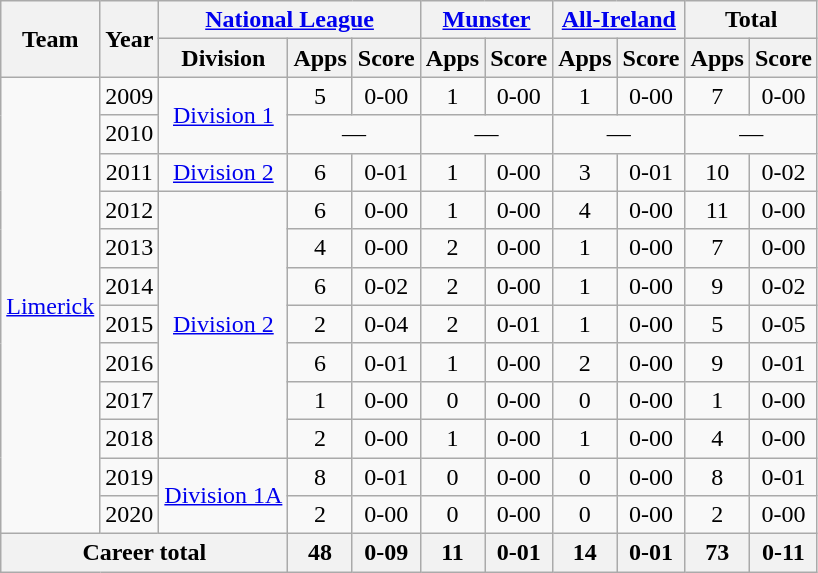<table class="wikitable" style="text-align:center">
<tr>
<th rowspan="2">Team</th>
<th rowspan="2">Year</th>
<th colspan="3"><a href='#'>National League</a></th>
<th colspan="2"><a href='#'>Munster</a></th>
<th colspan="2"><a href='#'>All-Ireland</a></th>
<th colspan="2">Total</th>
</tr>
<tr>
<th>Division</th>
<th>Apps</th>
<th>Score</th>
<th>Apps</th>
<th>Score</th>
<th>Apps</th>
<th>Score</th>
<th>Apps</th>
<th>Score</th>
</tr>
<tr>
<td rowspan="12"><a href='#'>Limerick</a></td>
<td>2009</td>
<td rowspan="2"><a href='#'>Division 1</a></td>
<td>5</td>
<td>0-00</td>
<td>1</td>
<td>0-00</td>
<td>1</td>
<td>0-00</td>
<td>7</td>
<td>0-00</td>
</tr>
<tr>
<td>2010</td>
<td colspan=2>—</td>
<td colspan=2>—</td>
<td colspan=2>—</td>
<td colspan=2>—</td>
</tr>
<tr>
<td>2011</td>
<td rowspan="1"><a href='#'>Division 2</a></td>
<td>6</td>
<td>0-01</td>
<td>1</td>
<td>0-00</td>
<td>3</td>
<td>0-01</td>
<td>10</td>
<td>0-02</td>
</tr>
<tr>
<td>2012</td>
<td rowspan="7"><a href='#'>Division 2</a></td>
<td>6</td>
<td>0-00</td>
<td>1</td>
<td>0-00</td>
<td>4</td>
<td>0-00</td>
<td>11</td>
<td>0-00</td>
</tr>
<tr>
<td>2013</td>
<td>4</td>
<td>0-00</td>
<td>2</td>
<td>0-00</td>
<td>1</td>
<td>0-00</td>
<td>7</td>
<td>0-00</td>
</tr>
<tr>
<td>2014</td>
<td>6</td>
<td>0-02</td>
<td>2</td>
<td>0-00</td>
<td>1</td>
<td>0-00</td>
<td>9</td>
<td>0-02</td>
</tr>
<tr>
<td>2015</td>
<td>2</td>
<td>0-04</td>
<td>2</td>
<td>0-01</td>
<td>1</td>
<td>0-00</td>
<td>5</td>
<td>0-05</td>
</tr>
<tr>
<td>2016</td>
<td>6</td>
<td>0-01</td>
<td>1</td>
<td>0-00</td>
<td>2</td>
<td>0-00</td>
<td>9</td>
<td>0-01</td>
</tr>
<tr>
<td>2017</td>
<td>1</td>
<td>0-00</td>
<td>0</td>
<td>0-00</td>
<td>0</td>
<td>0-00</td>
<td>1</td>
<td>0-00</td>
</tr>
<tr>
<td>2018</td>
<td>2</td>
<td>0-00</td>
<td>1</td>
<td>0-00</td>
<td>1</td>
<td>0-00</td>
<td>4</td>
<td>0-00</td>
</tr>
<tr>
<td>2019</td>
<td rowspan="2"><a href='#'>Division 1A</a></td>
<td>8</td>
<td>0-01</td>
<td>0</td>
<td>0-00</td>
<td>0</td>
<td>0-00</td>
<td>8</td>
<td>0-01</td>
</tr>
<tr>
<td>2020</td>
<td>2</td>
<td>0-00</td>
<td>0</td>
<td>0-00</td>
<td>0</td>
<td>0-00</td>
<td>2</td>
<td>0-00</td>
</tr>
<tr>
<th colspan="3">Career total</th>
<th>48</th>
<th>0-09</th>
<th>11</th>
<th>0-01</th>
<th>14</th>
<th>0-01</th>
<th>73</th>
<th>0-11</th>
</tr>
</table>
